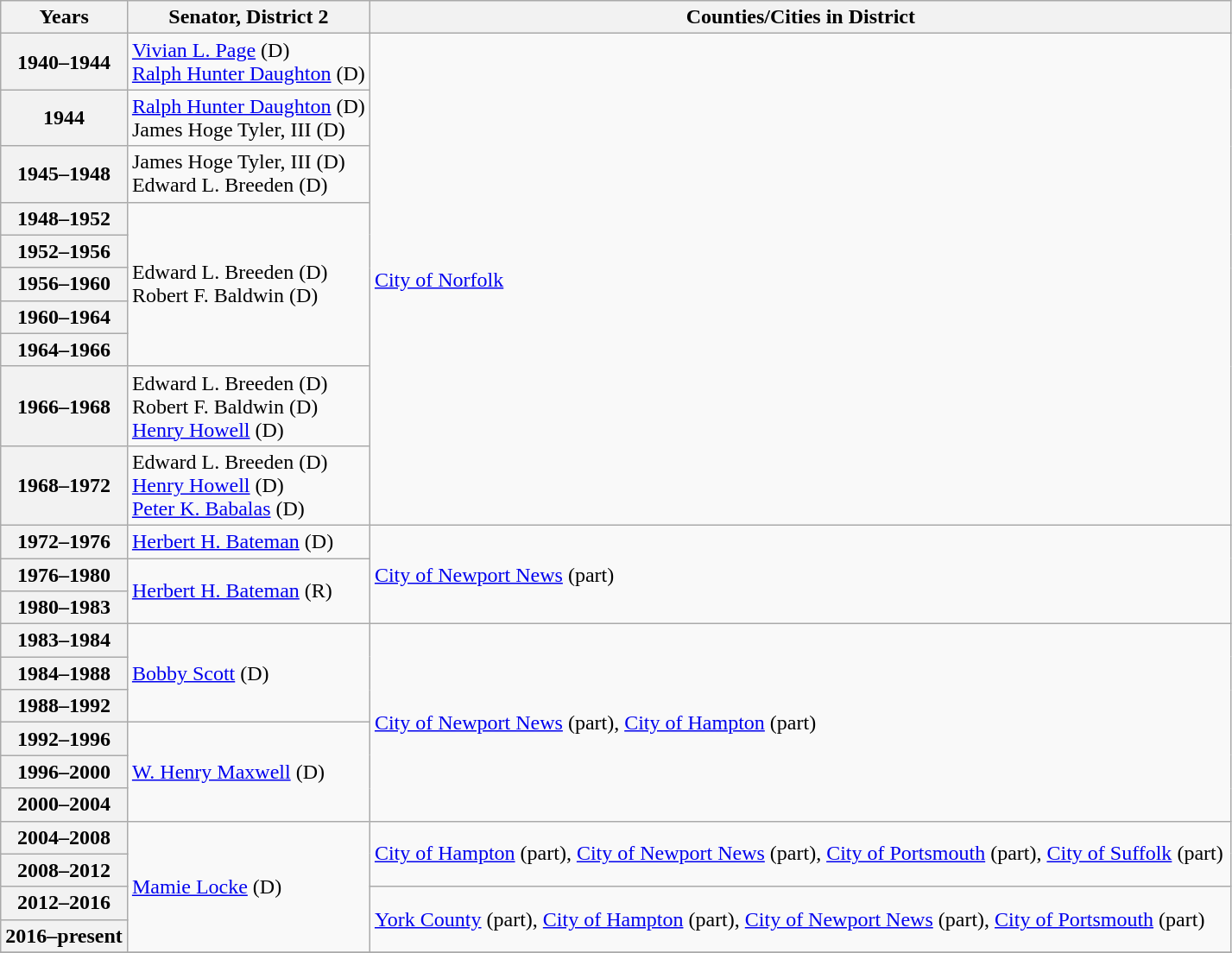<table class="wikitable">
<tr>
<th>Years</th>
<th>Senator, District 2</th>
<th width=70%>Counties/Cities in District</th>
</tr>
<tr>
<th>1940–1944</th>
<td rowspan = 1 ><a href='#'>Vivian L. Page</a> (D)<br> <a href='#'>Ralph Hunter Daughton</a> (D) <br></td>
<td rowspan = 10><a href='#'>City of Norfolk</a></td>
</tr>
<tr>
<th>1944</th>
<td rowspan = 1 ><a href='#'>Ralph Hunter Daughton</a> (D) <br> James Hoge Tyler, III (D)</td>
</tr>
<tr>
<th>1945–1948</th>
<td rowspan = 1 >James Hoge Tyler, III (D) <br> Edward L. Breeden (D)</td>
</tr>
<tr>
<th>1948–1952</th>
<td rowspan = 5 >Edward L. Breeden (D) <br> Robert F. Baldwin (D)</td>
</tr>
<tr>
<th>1952–1956</th>
</tr>
<tr>
<th>1956–1960</th>
</tr>
<tr>
<th>1960–1964</th>
</tr>
<tr>
<th>1964–1966</th>
</tr>
<tr>
<th>1966–1968</th>
<td rowspan = 1 >Edward L. Breeden (D) <br> Robert F. Baldwin (D) <br> <a href='#'>Henry Howell</a> (D)</td>
</tr>
<tr>
<th>1968–1972</th>
<td rowspan = 1 >Edward L. Breeden (D) <br><a href='#'>Henry Howell</a> (D)  <br> <a href='#'>Peter K. Babalas</a> (D)</td>
</tr>
<tr>
<th>1972–1976</th>
<td rowspan = 1 ><a href='#'>Herbert H. Bateman</a> (D)</td>
<td rowspan = 3><a href='#'>City of Newport News</a> (part)</td>
</tr>
<tr>
<th>1976–1980</th>
<td rowspan = 2 ><a href='#'>Herbert H. Bateman</a> (R)</td>
</tr>
<tr>
<th>1980–1983</th>
</tr>
<tr>
<th>1983–1984</th>
<td rowspan = 3 ><a href='#'>Bobby Scott</a> (D)</td>
<td rowspan = 6><a href='#'>City of Newport News</a> (part), <a href='#'>City of Hampton</a> (part)</td>
</tr>
<tr>
<th>1984–1988</th>
</tr>
<tr>
<th>1988–1992</th>
</tr>
<tr>
<th>1992–1996</th>
<td rowspan = 3 ><a href='#'>W. Henry Maxwell</a> (D)</td>
</tr>
<tr>
<th>1996–2000</th>
</tr>
<tr>
<th>2000–2004</th>
</tr>
<tr>
<th>2004–2008</th>
<td rowspan = 4 ><a href='#'>Mamie Locke</a> (D)</td>
<td rowspan = 2><a href='#'>City of Hampton</a> (part), <a href='#'>City of Newport News</a> (part), <a href='#'>City of Portsmouth</a> (part), <a href='#'>City of Suffolk</a> (part)</td>
</tr>
<tr>
<th>2008–2012</th>
</tr>
<tr>
<th>2012–2016</th>
<td rowspan = 2><a href='#'>York County</a> (part), <a href='#'>City of Hampton</a> (part), <a href='#'>City of Newport News</a> (part), <a href='#'>City of Portsmouth</a> (part)</td>
</tr>
<tr>
<th>2016–present</th>
</tr>
<tr>
</tr>
</table>
